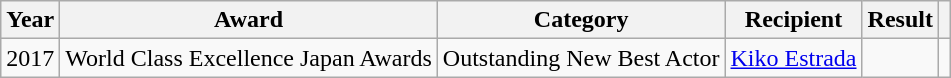<table class="wikitable">
<tr>
<th>Year</th>
<th>Award</th>
<th>Category</th>
<th>Recipient</th>
<th>Result</th>
<th></th>
</tr>
<tr>
<td>2017</td>
<td>World Class Excellence Japan Awards</td>
<td>Outstanding New Best Actor</td>
<td><a href='#'>Kiko Estrada</a></td>
<td></td>
<td></td>
</tr>
</table>
